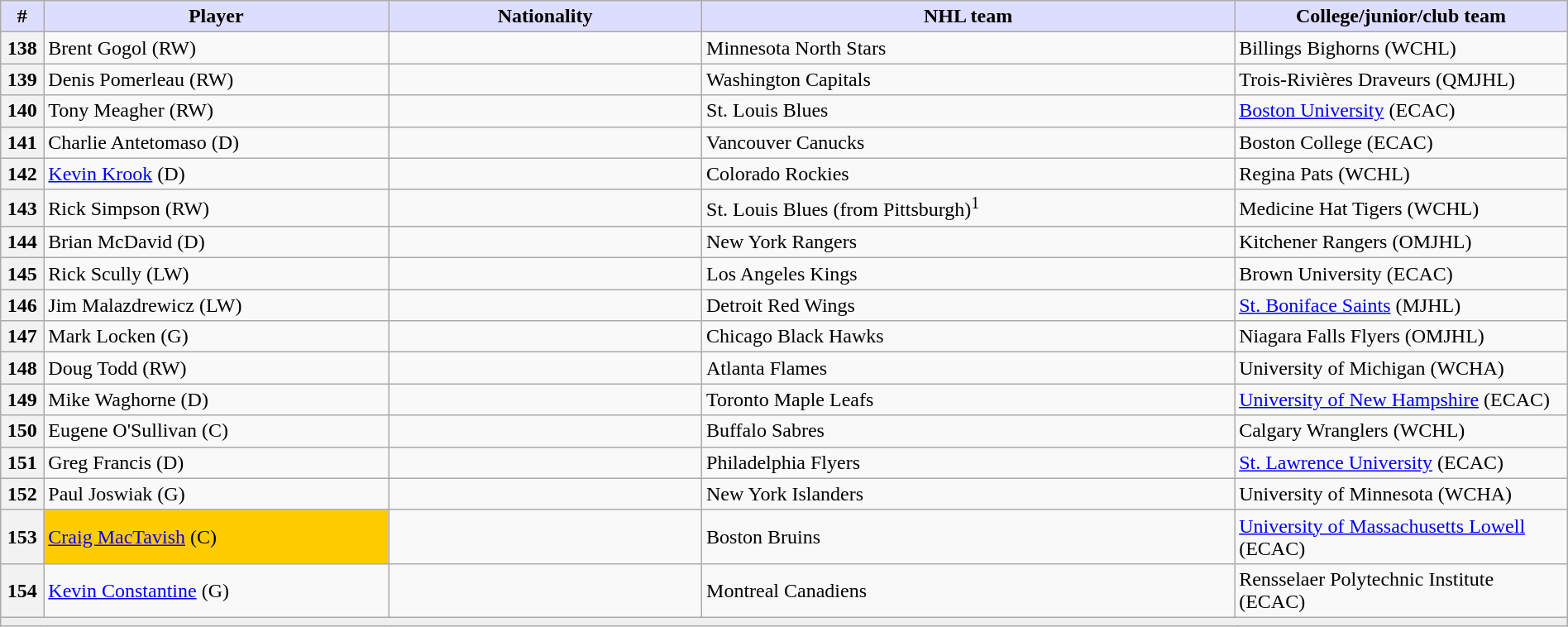<table class="wikitable" style="width: 100%">
<tr>
<th style="background:#ddf; width:2.75%;">#</th>
<th style="background:#ddf; width:22.0%;">Player</th>
<th style="background:#ddf; width:20.0%;">Nationality</th>
<th style="background:#ddf; width:34.0%;">NHL team</th>
<th style="background:#ddf; width:100.0%;">College/junior/club team</th>
</tr>
<tr>
<th>138</th>
<td>Brent Gogol (RW)</td>
<td></td>
<td>Minnesota North Stars</td>
<td>Billings Bighorns (WCHL)</td>
</tr>
<tr>
<th>139</th>
<td>Denis Pomerleau (RW)</td>
<td></td>
<td>Washington Capitals</td>
<td>Trois-Rivières Draveurs (QMJHL)</td>
</tr>
<tr>
<th>140</th>
<td>Tony Meagher (RW)</td>
<td></td>
<td>St. Louis Blues</td>
<td><a href='#'>Boston University</a> (ECAC)</td>
</tr>
<tr>
<th>141</th>
<td>Charlie Antetomaso (D)</td>
<td></td>
<td>Vancouver Canucks</td>
<td>Boston College (ECAC)</td>
</tr>
<tr>
<th>142</th>
<td><a href='#'>Kevin Krook</a> (D)</td>
<td></td>
<td>Colorado Rockies</td>
<td>Regina Pats (WCHL)</td>
</tr>
<tr>
<th>143</th>
<td>Rick Simpson (RW)</td>
<td></td>
<td>St. Louis Blues (from Pittsburgh)<sup>1</sup></td>
<td>Medicine Hat Tigers (WCHL)</td>
</tr>
<tr>
<th>144</th>
<td>Brian McDavid (D)</td>
<td></td>
<td>New York Rangers</td>
<td>Kitchener Rangers (OMJHL)</td>
</tr>
<tr>
<th>145</th>
<td>Rick Scully (LW)</td>
<td></td>
<td>Los Angeles Kings</td>
<td>Brown University (ECAC)</td>
</tr>
<tr>
<th>146</th>
<td>Jim Malazdrewicz (LW)</td>
<td></td>
<td>Detroit Red Wings</td>
<td><a href='#'>St. Boniface Saints</a> (MJHL)</td>
</tr>
<tr>
<th>147</th>
<td>Mark Locken (G)</td>
<td></td>
<td>Chicago Black Hawks</td>
<td>Niagara Falls Flyers (OMJHL)</td>
</tr>
<tr>
<th>148</th>
<td>Doug Todd (RW)</td>
<td></td>
<td>Atlanta Flames</td>
<td>University of Michigan (WCHA)</td>
</tr>
<tr>
<th>149</th>
<td>Mike Waghorne (D)</td>
<td></td>
<td>Toronto Maple Leafs</td>
<td><a href='#'>University of New Hampshire</a> (ECAC)</td>
</tr>
<tr>
<th>150</th>
<td>Eugene O'Sullivan (C)</td>
<td></td>
<td>Buffalo Sabres</td>
<td>Calgary Wranglers (WCHL)</td>
</tr>
<tr>
<th>151</th>
<td>Greg Francis (D)</td>
<td></td>
<td>Philadelphia Flyers</td>
<td><a href='#'>St. Lawrence University</a> (ECAC)</td>
</tr>
<tr>
<th>152</th>
<td>Paul Joswiak (G)</td>
<td></td>
<td>New York Islanders</td>
<td>University of Minnesota (WCHA)</td>
</tr>
<tr>
<th>153</th>
<td bgcolor="#FFCC00"><a href='#'>Craig MacTavish</a> (C)</td>
<td></td>
<td>Boston Bruins</td>
<td><a href='#'>University of Massachusetts Lowell</a> (ECAC)</td>
</tr>
<tr>
<th>154</th>
<td><a href='#'>Kevin Constantine</a> (G)</td>
<td></td>
<td>Montreal Canadiens</td>
<td>Rensselaer Polytechnic Institute (ECAC)</td>
</tr>
<tr>
<td align=center colspan="6" bgcolor="#efefef"></td>
</tr>
</table>
